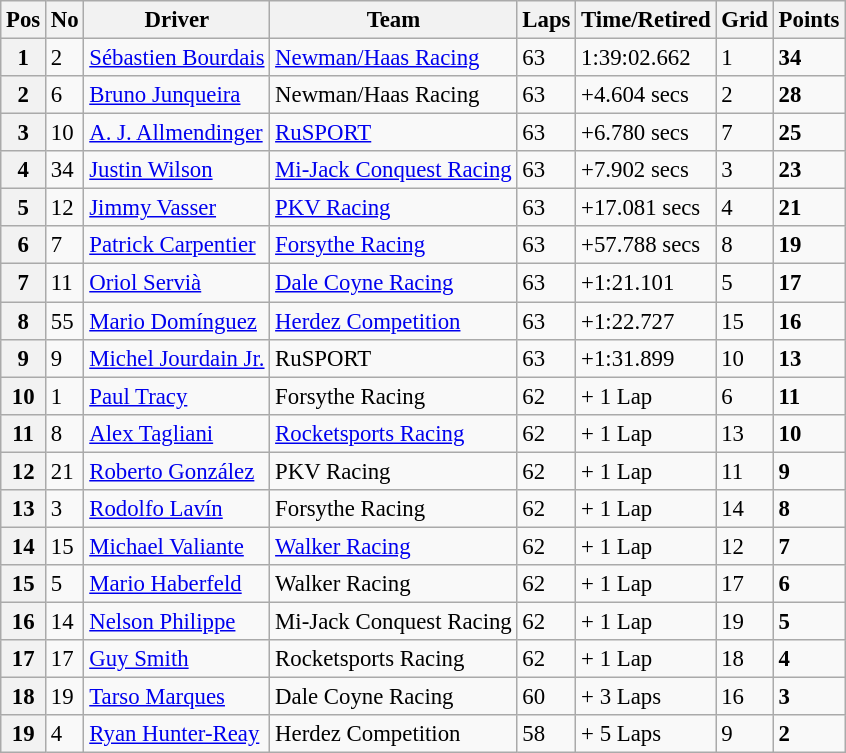<table class="wikitable" style="font-size:95%;">
<tr>
<th>Pos</th>
<th>No</th>
<th>Driver</th>
<th>Team</th>
<th>Laps</th>
<th>Time/Retired</th>
<th>Grid</th>
<th>Points</th>
</tr>
<tr>
<th>1</th>
<td>2</td>
<td> <a href='#'>Sébastien Bourdais</a></td>
<td><a href='#'>Newman/Haas Racing</a></td>
<td>63</td>
<td>1:39:02.662</td>
<td>1</td>
<td><strong>34</strong></td>
</tr>
<tr>
<th>2</th>
<td>6</td>
<td> <a href='#'>Bruno Junqueira</a></td>
<td>Newman/Haas Racing</td>
<td>63</td>
<td>+4.604 secs</td>
<td>2</td>
<td><strong>28</strong></td>
</tr>
<tr>
<th>3</th>
<td>10</td>
<td> <a href='#'>A. J. Allmendinger</a></td>
<td><a href='#'>RuSPORT</a></td>
<td>63</td>
<td>+6.780 secs</td>
<td>7</td>
<td><strong>25</strong></td>
</tr>
<tr>
<th>4</th>
<td>34</td>
<td> <a href='#'>Justin Wilson</a></td>
<td><a href='#'>Mi-Jack Conquest Racing</a></td>
<td>63</td>
<td>+7.902 secs</td>
<td>3</td>
<td><strong>23</strong></td>
</tr>
<tr>
<th>5</th>
<td>12</td>
<td> <a href='#'>Jimmy Vasser</a></td>
<td><a href='#'>PKV Racing</a></td>
<td>63</td>
<td>+17.081 secs</td>
<td>4</td>
<td><strong>21</strong></td>
</tr>
<tr>
<th>6</th>
<td>7</td>
<td> <a href='#'>Patrick Carpentier</a></td>
<td><a href='#'>Forsythe Racing</a></td>
<td>63</td>
<td>+57.788 secs</td>
<td>8</td>
<td><strong>19</strong></td>
</tr>
<tr>
<th>7</th>
<td>11</td>
<td> <a href='#'>Oriol Servià</a></td>
<td><a href='#'>Dale Coyne Racing</a></td>
<td>63</td>
<td>+1:21.101</td>
<td>5</td>
<td><strong>17</strong></td>
</tr>
<tr>
<th>8</th>
<td>55</td>
<td> <a href='#'>Mario Domínguez</a></td>
<td><a href='#'>Herdez Competition</a></td>
<td>63</td>
<td>+1:22.727</td>
<td>15</td>
<td><strong>16</strong></td>
</tr>
<tr>
<th>9</th>
<td>9</td>
<td> <a href='#'>Michel Jourdain Jr.</a></td>
<td>RuSPORT</td>
<td>63</td>
<td>+1:31.899</td>
<td>10</td>
<td><strong>13</strong></td>
</tr>
<tr>
<th>10</th>
<td>1</td>
<td> <a href='#'>Paul Tracy</a></td>
<td>Forsythe Racing</td>
<td>62</td>
<td>+ 1 Lap</td>
<td>6</td>
<td><strong>11</strong></td>
</tr>
<tr>
<th>11</th>
<td>8</td>
<td> <a href='#'>Alex Tagliani</a></td>
<td><a href='#'>Rocketsports Racing</a></td>
<td>62</td>
<td>+ 1 Lap</td>
<td>13</td>
<td><strong>10</strong></td>
</tr>
<tr>
<th>12</th>
<td>21</td>
<td> <a href='#'>Roberto González</a></td>
<td>PKV Racing</td>
<td>62</td>
<td>+ 1 Lap</td>
<td>11</td>
<td><strong>9</strong></td>
</tr>
<tr>
<th>13</th>
<td>3</td>
<td> <a href='#'>Rodolfo Lavín</a></td>
<td>Forsythe Racing</td>
<td>62</td>
<td>+ 1 Lap</td>
<td>14</td>
<td><strong>8</strong></td>
</tr>
<tr>
<th>14</th>
<td>15</td>
<td> <a href='#'>Michael Valiante</a></td>
<td><a href='#'>Walker Racing</a></td>
<td>62</td>
<td>+ 1 Lap</td>
<td>12</td>
<td><strong>7</strong></td>
</tr>
<tr>
<th>15</th>
<td>5</td>
<td> <a href='#'>Mario Haberfeld</a></td>
<td>Walker Racing</td>
<td>62</td>
<td>+ 1 Lap</td>
<td>17</td>
<td><strong>6</strong></td>
</tr>
<tr>
<th>16</th>
<td>14</td>
<td> <a href='#'>Nelson Philippe</a></td>
<td>Mi-Jack Conquest Racing</td>
<td>62</td>
<td>+ 1 Lap</td>
<td>19</td>
<td><strong>5</strong></td>
</tr>
<tr>
<th>17</th>
<td>17</td>
<td> <a href='#'>Guy Smith</a></td>
<td>Rocketsports Racing</td>
<td>62</td>
<td>+ 1 Lap</td>
<td>18</td>
<td><strong>4</strong></td>
</tr>
<tr>
<th>18</th>
<td>19</td>
<td> <a href='#'>Tarso Marques</a></td>
<td>Dale Coyne Racing</td>
<td>60</td>
<td>+ 3 Laps</td>
<td>16</td>
<td><strong>3</strong></td>
</tr>
<tr>
<th>19</th>
<td>4</td>
<td> <a href='#'>Ryan Hunter-Reay</a></td>
<td>Herdez Competition</td>
<td>58</td>
<td>+ 5 Laps</td>
<td>9</td>
<td><strong>2</strong></td>
</tr>
</table>
